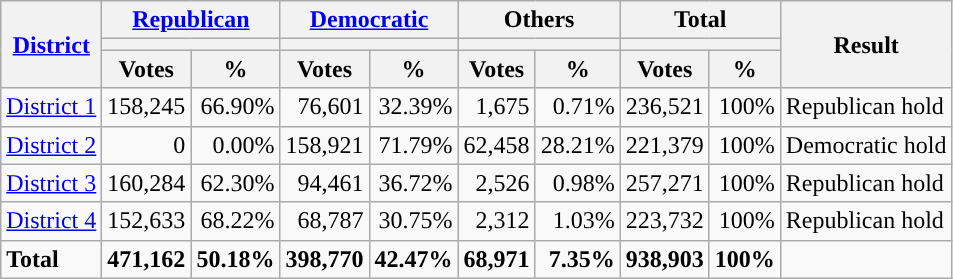<table class="wikitable plainrowheaders sortable" style="font-size:100%; text-align:right;">
<tr>
<th scope=col rowspan=3><a href='#'>District</a></th>
<th scope=col colspan=2><a href='#'>Republican</a></th>
<th scope=col colspan=2><a href='#'>Democratic</a></th>
<th scope=col colspan=2>Others</th>
<th scope=col colspan=2>Total</th>
<th scope=col rowspan=3>Result</th>
</tr>
<tr>
<th scope=col colspan=2 style="background:"></th>
<th scope=col colspan=2 style="background:"></th>
<th scope=col colspan=2></th>
<th scope=col colspan=2></th>
</tr>
<tr>
<th scope=col data-sort-type="number">Votes</th>
<th scope=col data-sort-type="number">%</th>
<th scope=col data-sort-type="number">Votes</th>
<th scope=col data-sort-type="number">%</th>
<th scope=col data-sort-type="number">Votes</th>
<th scope=col data-sort-type="number">%</th>
<th scope=col data-sort-type="number">Votes</th>
<th scope=col data-sort-type="number">%</th>
</tr>
<tr>
<td align=left><a href='#'>District 1</a></td>
<td>158,245</td>
<td>66.90%</td>
<td>76,601</td>
<td>32.39%</td>
<td>1,675</td>
<td>0.71%</td>
<td>236,521</td>
<td>100%</td>
<td align=left>Republican hold</td>
</tr>
<tr>
<td align=left><a href='#'>District 2</a></td>
<td>0</td>
<td>0.00%</td>
<td>158,921</td>
<td>71.79%</td>
<td>62,458</td>
<td>28.21%</td>
<td>221,379</td>
<td>100%</td>
<td align=left>Democratic hold</td>
</tr>
<tr>
<td align=left><a href='#'>District 3</a></td>
<td>160,284</td>
<td>62.30%</td>
<td>94,461</td>
<td>36.72%</td>
<td>2,526</td>
<td>0.98%</td>
<td>257,271</td>
<td>100%</td>
<td align=left>Republican hold</td>
</tr>
<tr>
<td align=left><a href='#'>District 4</a></td>
<td>152,633</td>
<td>68.22%</td>
<td>68,787</td>
<td>30.75%</td>
<td>2,312</td>
<td>1.03%</td>
<td>223,732</td>
<td>100%</td>
<td align=left>Republican hold</td>
</tr>
<tr class="sortbottom" style="font-weight:bold">
<td align=left>Total</td>
<td>471,162</td>
<td>50.18%</td>
<td>398,770</td>
<td>42.47%</td>
<td>68,971</td>
<td>7.35%</td>
<td>938,903</td>
<td>100%</td>
<td></td>
</tr>
</table>
